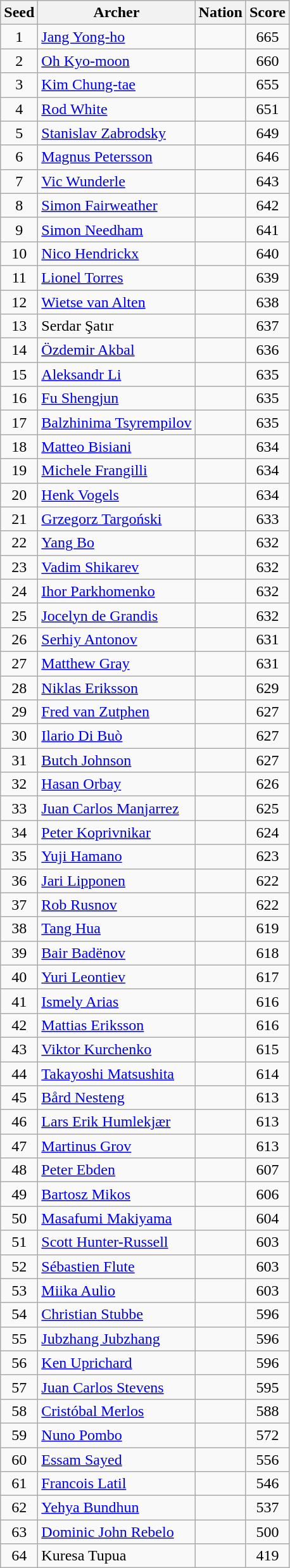<table class="wikitable sortable" style="text-align:center">
<tr>
<th>Seed</th>
<th>Archer</th>
<th>Nation</th>
<th>Score</th>
</tr>
<tr>
<td>1</td>
<td align=left><a href='#'>Jang Yong-ho</a></td>
<td align=left></td>
<td>665</td>
</tr>
<tr>
<td>2</td>
<td align=left><a href='#'>Oh Kyo-moon</a></td>
<td align=left></td>
<td>660</td>
</tr>
<tr>
<td>3</td>
<td align=left><a href='#'>Kim Chung-tae</a></td>
<td align=left></td>
<td>655</td>
</tr>
<tr>
<td>4</td>
<td align=left><a href='#'>Rod White</a></td>
<td align=left></td>
<td>651</td>
</tr>
<tr>
<td>5</td>
<td align=left><a href='#'>Stanislav Zabrodsky</a></td>
<td align=left></td>
<td>649</td>
</tr>
<tr>
<td>6</td>
<td align=left><a href='#'>Magnus Petersson</a></td>
<td align=left></td>
<td>646</td>
</tr>
<tr>
<td>7</td>
<td align=left><a href='#'>Vic Wunderle</a></td>
<td align=left></td>
<td>643</td>
</tr>
<tr>
<td>8</td>
<td align=left><a href='#'>Simon Fairweather</a></td>
<td align=left></td>
<td>642</td>
</tr>
<tr>
<td>9</td>
<td align=left><a href='#'>Simon Needham</a></td>
<td align=left></td>
<td>641</td>
</tr>
<tr>
<td>10</td>
<td align=left><a href='#'>Nico Hendrickx</a></td>
<td align=left></td>
<td>640</td>
</tr>
<tr>
<td>11</td>
<td align=left><a href='#'>Lionel Torres</a></td>
<td align=left></td>
<td>639</td>
</tr>
<tr>
<td>12</td>
<td align=left><a href='#'>Wietse van Alten</a></td>
<td align=left></td>
<td>638</td>
</tr>
<tr>
<td>13</td>
<td align=left>Serdar Şatır</td>
<td align=left></td>
<td>637</td>
</tr>
<tr>
<td>14</td>
<td align=left><a href='#'>Özdemir Akbal</a></td>
<td align=left></td>
<td>636</td>
</tr>
<tr>
<td>15</td>
<td align=left><a href='#'>Aleksandr Li</a></td>
<td align=left></td>
<td>635</td>
</tr>
<tr>
<td>16</td>
<td align=left><a href='#'>Fu Shengjun</a></td>
<td align=left></td>
<td>635</td>
</tr>
<tr>
<td>17</td>
<td align=left><a href='#'>Balzhinima Tsyrempilov</a></td>
<td align=left></td>
<td>635</td>
</tr>
<tr>
<td>18</td>
<td align=left><a href='#'>Matteo Bisiani</a></td>
<td align=left></td>
<td>634</td>
</tr>
<tr>
<td>19</td>
<td align=left><a href='#'>Michele Frangilli</a></td>
<td align=left></td>
<td>634</td>
</tr>
<tr>
<td>20</td>
<td align=left><a href='#'>Henk Vogels</a></td>
<td align=left></td>
<td>634</td>
</tr>
<tr>
<td>21</td>
<td align=left><a href='#'>Grzegorz Targoński</a></td>
<td align=left></td>
<td>633</td>
</tr>
<tr>
<td>22</td>
<td align=left><a href='#'>Yang Bo</a></td>
<td align=left></td>
<td>632</td>
</tr>
<tr>
<td>23</td>
<td align=left><a href='#'>Vadim Shikarev</a></td>
<td align=left></td>
<td>632</td>
</tr>
<tr>
<td>24</td>
<td align=left><a href='#'>Ihor Parkhomenko</a></td>
<td align=left></td>
<td>632</td>
</tr>
<tr>
<td>25</td>
<td align=left><a href='#'>Jocelyn de Grandis</a></td>
<td align=left></td>
<td>632</td>
</tr>
<tr>
<td>26</td>
<td align=left><a href='#'>Serhiy Antonov</a></td>
<td align=left></td>
<td>631</td>
</tr>
<tr>
<td>27</td>
<td align=left><a href='#'>Matthew Gray</a></td>
<td align=left></td>
<td>631</td>
</tr>
<tr>
<td>28</td>
<td align=left><a href='#'>Niklas Eriksson</a></td>
<td align=left></td>
<td>629</td>
</tr>
<tr>
<td>29</td>
<td align=left><a href='#'>Fred van Zutphen</a></td>
<td align=left></td>
<td>627</td>
</tr>
<tr>
<td>30</td>
<td align=left><a href='#'>Ilario Di Buò</a></td>
<td align=left></td>
<td>627</td>
</tr>
<tr>
<td>31</td>
<td align=left><a href='#'>Butch Johnson</a></td>
<td align=left></td>
<td>627</td>
</tr>
<tr>
<td>32</td>
<td align=left><a href='#'>Hasan Orbay</a></td>
<td align=left></td>
<td>626</td>
</tr>
<tr>
<td>33</td>
<td align=left><a href='#'>Juan Carlos Manjarrez</a></td>
<td align=left></td>
<td>625</td>
</tr>
<tr>
<td>34</td>
<td align=left><a href='#'>Peter Koprivnikar</a></td>
<td align=left></td>
<td>624</td>
</tr>
<tr>
<td>35</td>
<td align=left><a href='#'>Yuji Hamano</a></td>
<td align=left></td>
<td>623</td>
</tr>
<tr>
<td>36</td>
<td align=left><a href='#'>Jari Lipponen</a></td>
<td align=left></td>
<td>622</td>
</tr>
<tr>
<td>37</td>
<td align=left><a href='#'>Rob Rusnov</a></td>
<td align=left></td>
<td>622</td>
</tr>
<tr>
<td>38</td>
<td align=left><a href='#'>Tang Hua</a></td>
<td align=left></td>
<td>619</td>
</tr>
<tr>
<td>39</td>
<td align=left><a href='#'>Bair Badënov</a></td>
<td align=left></td>
<td>618</td>
</tr>
<tr>
<td>40</td>
<td align=left><a href='#'>Yuri Leontiev</a></td>
<td align=left></td>
<td>617</td>
</tr>
<tr>
<td>41</td>
<td align=left><a href='#'>Ismely Arias</a></td>
<td align=left></td>
<td>616</td>
</tr>
<tr>
<td>42</td>
<td align=left><a href='#'>Mattias Eriksson</a></td>
<td align=left></td>
<td>616</td>
</tr>
<tr>
<td>43</td>
<td align=left><a href='#'>Viktor Kurchenko</a></td>
<td align=left></td>
<td>615</td>
</tr>
<tr>
<td>44</td>
<td align=left><a href='#'>Takayoshi Matsushita</a></td>
<td align=left></td>
<td>614</td>
</tr>
<tr>
<td>45</td>
<td align=left><a href='#'>Bård Nesteng</a></td>
<td align=left></td>
<td>613</td>
</tr>
<tr>
<td>46</td>
<td align=left><a href='#'>Lars Erik Humlekjær</a></td>
<td align=left></td>
<td>613</td>
</tr>
<tr>
<td>47</td>
<td align=left><a href='#'>Martinus Grov</a></td>
<td align=left></td>
<td>613</td>
</tr>
<tr>
<td>48</td>
<td align=left><a href='#'>Peter Ebden</a></td>
<td align=left></td>
<td>607</td>
</tr>
<tr>
<td>49</td>
<td align=left><a href='#'>Bartosz Mikos</a></td>
<td align=left></td>
<td>606</td>
</tr>
<tr>
<td>50</td>
<td align=left><a href='#'>Masafumi Makiyama</a></td>
<td align=left></td>
<td>604</td>
</tr>
<tr>
<td>51</td>
<td align=left><a href='#'>Scott Hunter-Russell</a></td>
<td align=left></td>
<td>603</td>
</tr>
<tr>
<td>52</td>
<td align=left><a href='#'>Sébastien Flute</a></td>
<td align=left></td>
<td>603</td>
</tr>
<tr>
<td>53</td>
<td align=left><a href='#'>Miika Aulio</a></td>
<td align=left></td>
<td>603</td>
</tr>
<tr>
<td>54</td>
<td align=left><a href='#'>Christian Stubbe</a></td>
<td align=left></td>
<td>596</td>
</tr>
<tr>
<td>55</td>
<td align=left><a href='#'>Jubzhang Jubzhang</a></td>
<td align=left></td>
<td>596</td>
</tr>
<tr>
<td>56</td>
<td align=left><a href='#'>Ken Uprichard</a></td>
<td align=left></td>
<td>596</td>
</tr>
<tr>
<td>57</td>
<td align=left><a href='#'>Juan Carlos Stevens</a></td>
<td align=left></td>
<td>595</td>
</tr>
<tr>
<td>58</td>
<td align=left><a href='#'>Cristóbal Merlos</a></td>
<td align=left></td>
<td>588</td>
</tr>
<tr>
<td>59</td>
<td align=left><a href='#'>Nuno Pombo</a></td>
<td align=left></td>
<td>572</td>
</tr>
<tr>
<td>60</td>
<td align=left><a href='#'>Essam Sayed</a></td>
<td align=left></td>
<td>556</td>
</tr>
<tr>
<td>61</td>
<td align=left><a href='#'>Francois Latil</a></td>
<td align=left></td>
<td>546</td>
</tr>
<tr>
<td>62</td>
<td align=left><a href='#'>Yehya Bundhun</a></td>
<td align=left></td>
<td>537</td>
</tr>
<tr>
<td>63</td>
<td align=left><a href='#'>Dominic John Rebelo</a></td>
<td align=left></td>
<td>500</td>
</tr>
<tr>
<td>64</td>
<td align=left>Kuresa Tupua</td>
<td align=left></td>
<td>419</td>
</tr>
</table>
